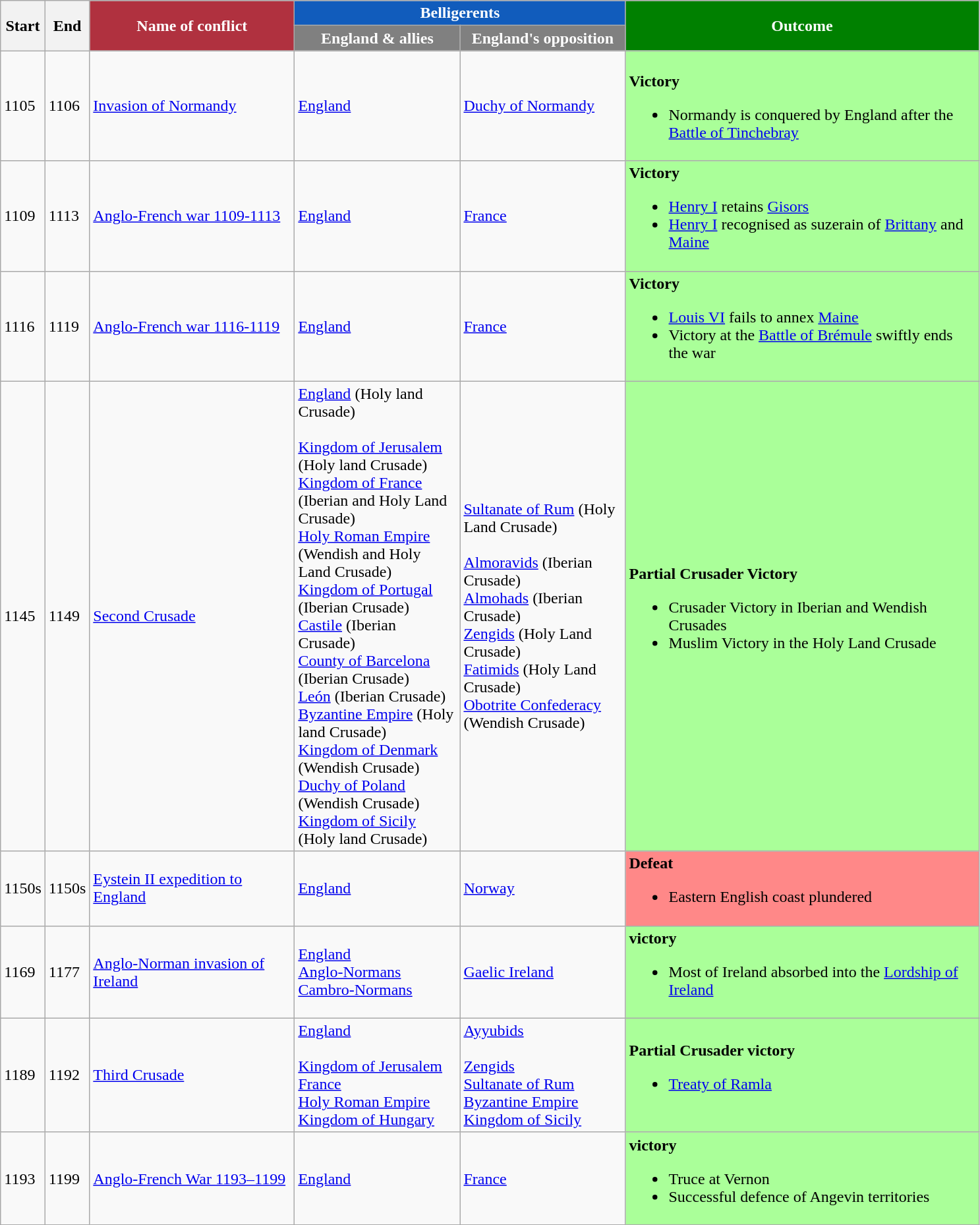<table class="wikitable sortable">
<tr>
<th rowspan="2" width="25">Start</th>
<th rowspan="2" width="25">End</th>
<th style="color: white; background:#b0313f;" rowspan="2" width="200" class="unsortable">Name of conflict</th>
<th style="color: white; background:#115cbc;" colspan="2" class="unsortable">Belligerents</th>
<th style="color: white; background:green;" rowspan="2" width="350" class="unsortable">Outcome</th>
</tr>
<tr>
<th style="color: white; background:gray;" width="160" class="unsortable">England & allies</th>
<th style="color: white; background:gray;" width="160" class="unsortable">England's opposition</th>
</tr>
<tr>
<td>1105</td>
<td>1106</td>
<td><a href='#'>Invasion of Normandy</a></td>
<td> <a href='#'>England</a></td>
<td> <a href='#'>Duchy of Normandy</a></td>
<td style="Background:#AF9"><br><strong>Victory</strong><ul><li>Normandy is conquered by England after the <a href='#'>Battle of Tinchebray</a></li></ul></td>
</tr>
<tr>
<td>1109</td>
<td>1113</td>
<td><a href='#'>Anglo-French war 1109-1113</a></td>
<td> <a href='#'>England</a></td>
<td> <a href='#'>France</a></td>
<td style="Background:#AF9"><strong>Victory</strong><br><ul><li><a href='#'>Henry I</a> retains <a href='#'>Gisors</a></li><li><a href='#'>Henry I</a> recognised as suzerain of <a href='#'>Brittany</a> and <a href='#'>Maine</a></li></ul></td>
</tr>
<tr>
<td>1116</td>
<td>1119</td>
<td><a href='#'>Anglo-French war 1116-1119</a></td>
<td> <a href='#'>England</a></td>
<td> <a href='#'>France</a></td>
<td style="Background:#AF9"><strong>Victory</strong><br><ul><li><a href='#'>Louis VI</a> fails to annex <a href='#'>Maine</a></li><li>Victory at the <a href='#'>Battle of Brémule</a> swiftly ends the war</li></ul></td>
</tr>
<tr>
<td>1145</td>
<td>1149</td>
<td><a href='#'>Second Crusade</a></td>
<td> <a href='#'>England</a> (Holy land Crusade)<br><br><a href='#'>Kingdom of Jerusalem</a> (Holy land Crusade)<br>
<a href='#'>Kingdom of France</a> (Iberian and Holy Land Crusade)<br>
<a href='#'>Holy Roman Empire</a> (Wendish and Holy Land Crusade)<br>
<a href='#'>Kingdom of Portugal</a> (Iberian Crusade)<br>
<a href='#'>Castile</a> (Iberian Crusade)<br>
<a href='#'>County of Barcelona</a> (Iberian Crusade)<br>
<a href='#'>León</a> (Iberian Crusade)<br>
<a href='#'>Byzantine Empire</a> (Holy land Crusade)<br>
<a href='#'>Kingdom of Denmark</a> (Wendish Crusade)<br>
<a href='#'>Duchy of Poland</a> (Wendish Crusade)<br>
<a href='#'>Kingdom of Sicily</a> (Holy land Crusade)</td>
<td><a href='#'>Sultanate of Rum</a> (Holy Land Crusade)<br><br><a href='#'>Almoravids</a> (Iberian Crusade)<br>
<a href='#'>Almohads</a> (Iberian Crusade)<br>
<a href='#'>Zengids</a> (Holy Land Crusade)<br><a href='#'>Fatimids</a> (Holy Land Crusade)<br>
<a href='#'>Obotrite Confederacy</a> (Wendish Crusade)</td>
<td style="Background:#AF9"><strong>Partial Crusader Victory</strong><br><ul><li>Crusader Victory in Iberian and Wendish Crusades</li><li>Muslim Victory in the Holy Land Crusade</li></ul></td>
</tr>
<tr>
<td>1150s</td>
<td>1150s</td>
<td><a href='#'>Eystein II expedition to England</a></td>
<td> <a href='#'>England</a></td>
<td> <a href='#'>Norway</a></td>
<td style="Background:#F88"><strong>Defeat</strong><br><ul><li>Eastern English coast plundered</li></ul></td>
</tr>
<tr>
<td>1169</td>
<td>1177</td>
<td><a href='#'>Anglo-Norman invasion of Ireland</a></td>
<td> <a href='#'>England</a><br><a href='#'>Anglo-Normans</a>
<a href='#'>Cambro-Normans</a></td>
<td><a href='#'>Gaelic Ireland</a></td>
<td style="Background:#AF9"><strong>victory</strong><br><ul><li>Most of Ireland absorbed into the <a href='#'>Lordship of Ireland</a></li></ul></td>
</tr>
<tr>
<td>1189</td>
<td>1192</td>
<td><a href='#'>Third Crusade</a></td>
<td> <a href='#'>England</a><br><br><a href='#'>Kingdom of Jerusalem</a><br>
 <a href='#'>France</a><br>
 <a href='#'>Holy Roman Empire</a><br>
 <a href='#'>Kingdom of Hungary</a></td>
<td><a href='#'>Ayyubids</a><br><br><a href='#'>Zengids</a><br>
<a href='#'>Sultanate of Rum</a><br>
<a href='#'>Byzantine Empire</a><br>
<a href='#'>Kingdom of Sicily</a></td>
<td style="Background:#AF9"><strong>Partial Crusader victory</strong><br><ul><li><a href='#'>Treaty of Ramla</a></li></ul></td>
</tr>
<tr>
<td>1193</td>
<td>1199</td>
<td><a href='#'>Anglo-French War 1193–1199</a></td>
<td> <a href='#'>England</a><br></td>
<td> <a href='#'>France</a></td>
<td style="Background:#AF9"><strong>victory</strong><br><ul><li>Truce at Vernon</li><li>Successful defence of Angevin territories</li></ul></td>
</tr>
</table>
